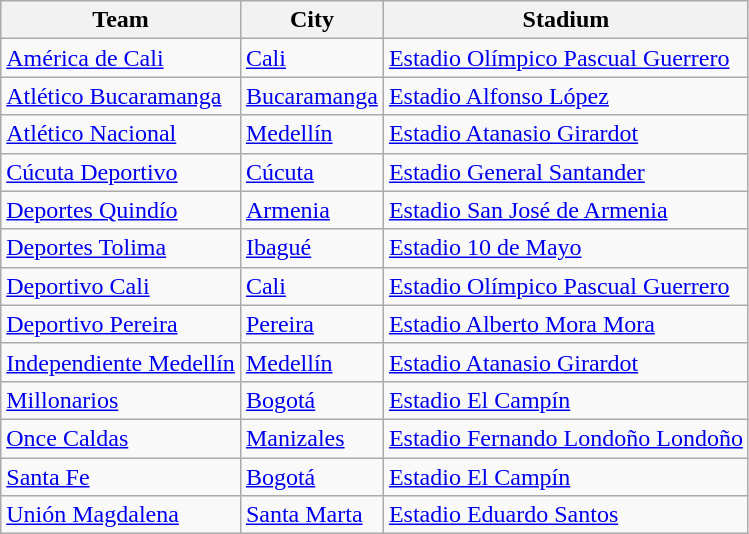<table class="wikitable sortable">
<tr>
<th>Team</th>
<th>City</th>
<th>Stadium</th>
</tr>
<tr>
<td><a href='#'>América de Cali</a></td>
<td><a href='#'>Cali</a></td>
<td><a href='#'>Estadio Olímpico Pascual Guerrero</a></td>
</tr>
<tr>
<td><a href='#'>Atlético Bucaramanga</a></td>
<td><a href='#'>Bucaramanga</a></td>
<td><a href='#'>Estadio Alfonso López</a></td>
</tr>
<tr>
<td><a href='#'>Atlético Nacional</a></td>
<td><a href='#'>Medellín</a></td>
<td><a href='#'>Estadio Atanasio Girardot</a></td>
</tr>
<tr>
<td><a href='#'>Cúcuta Deportivo</a></td>
<td><a href='#'>Cúcuta</a></td>
<td><a href='#'>Estadio General Santander</a></td>
</tr>
<tr>
<td><a href='#'>Deportes Quindío</a></td>
<td><a href='#'>Armenia</a></td>
<td><a href='#'>Estadio San José de Armenia</a></td>
</tr>
<tr>
<td><a href='#'>Deportes Tolima</a></td>
<td><a href='#'>Ibagué</a></td>
<td><a href='#'>Estadio 10 de Mayo</a></td>
</tr>
<tr>
<td><a href='#'>Deportivo Cali</a></td>
<td><a href='#'>Cali</a></td>
<td><a href='#'>Estadio Olímpico Pascual Guerrero</a></td>
</tr>
<tr>
<td><a href='#'>Deportivo Pereira</a></td>
<td><a href='#'>Pereira</a></td>
<td><a href='#'>Estadio Alberto Mora Mora</a></td>
</tr>
<tr>
<td><a href='#'>Independiente Medellín</a></td>
<td><a href='#'>Medellín</a></td>
<td><a href='#'>Estadio Atanasio Girardot</a></td>
</tr>
<tr>
<td><a href='#'>Millonarios</a></td>
<td><a href='#'>Bogotá</a></td>
<td><a href='#'>Estadio El Campín</a></td>
</tr>
<tr>
<td><a href='#'>Once Caldas</a></td>
<td><a href='#'>Manizales</a></td>
<td><a href='#'>Estadio Fernando Londoño Londoño</a></td>
</tr>
<tr>
<td><a href='#'>Santa Fe</a></td>
<td><a href='#'>Bogotá</a></td>
<td><a href='#'>Estadio El Campín</a></td>
</tr>
<tr>
<td><a href='#'>Unión Magdalena</a></td>
<td><a href='#'>Santa Marta</a></td>
<td><a href='#'>Estadio Eduardo Santos</a></td>
</tr>
</table>
